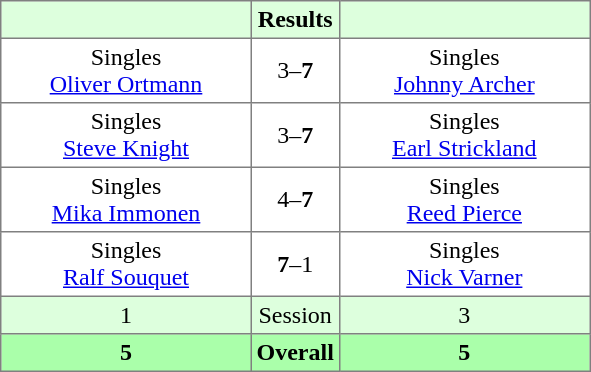<table border="1" cellpadding="3" style="border-collapse: collapse;">
<tr bgcolor="#ddffdd">
<th width="160"></th>
<th>Results</th>
<th width="160"></th>
</tr>
<tr>
<td align="center">Singles<br><a href='#'>Oliver Ortmann</a></td>
<td align="center">3–<strong>7</strong></td>
<td align="center">Singles<br><a href='#'>Johnny Archer</a></td>
</tr>
<tr>
<td align="center">Singles<br><a href='#'>Steve Knight</a></td>
<td align="center">3–<strong>7</strong></td>
<td align="center">Singles<br><a href='#'>Earl Strickland</a></td>
</tr>
<tr>
<td align="center">Singles<br><a href='#'>Mika Immonen</a></td>
<td align="center">4–<strong>7</strong></td>
<td align="center">Singles<br><a href='#'>Reed Pierce</a></td>
</tr>
<tr>
<td align="center">Singles<br><a href='#'>Ralf Souquet</a></td>
<td align="center"><strong>7</strong>–1</td>
<td align="center">Singles<br><a href='#'>Nick Varner</a></td>
</tr>
<tr bgcolor="#ddffdd">
<td align="center">1</td>
<td align="center">Session</td>
<td align="center">3</td>
</tr>
<tr bgcolor="#aaffaa">
<th align="center">5</th>
<th align="center">Overall</th>
<th align="center">5</th>
</tr>
</table>
